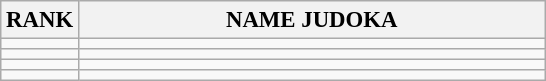<table class="wikitable" style="font-size:95%;">
<tr>
<th>RANK</th>
<th align="left" style="width: 20em">NAME JUDOKA</th>
</tr>
<tr>
<td align="center"></td>
<td></td>
</tr>
<tr>
<td align="center"></td>
<td></td>
</tr>
<tr>
<td align="center"></td>
<td></td>
</tr>
<tr>
<td align="center"></td>
<td></td>
</tr>
</table>
